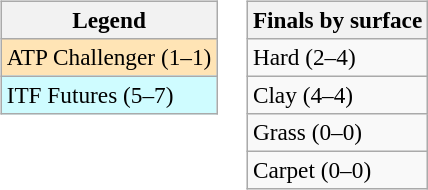<table>
<tr valign=top>
<td><br><table class=wikitable style=font-size:97%>
<tr>
<th>Legend</th>
</tr>
<tr bgcolor=moccasin>
<td>ATP Challenger (1–1)</td>
</tr>
<tr bgcolor=cffcff>
<td>ITF Futures (5–7)</td>
</tr>
</table>
</td>
<td><br><table class=wikitable style=font-size:97%>
<tr>
<th>Finals by surface</th>
</tr>
<tr>
<td>Hard (2–4)</td>
</tr>
<tr>
<td>Clay (4–4)</td>
</tr>
<tr>
<td>Grass (0–0)</td>
</tr>
<tr>
<td>Carpet (0–0)</td>
</tr>
</table>
</td>
</tr>
</table>
